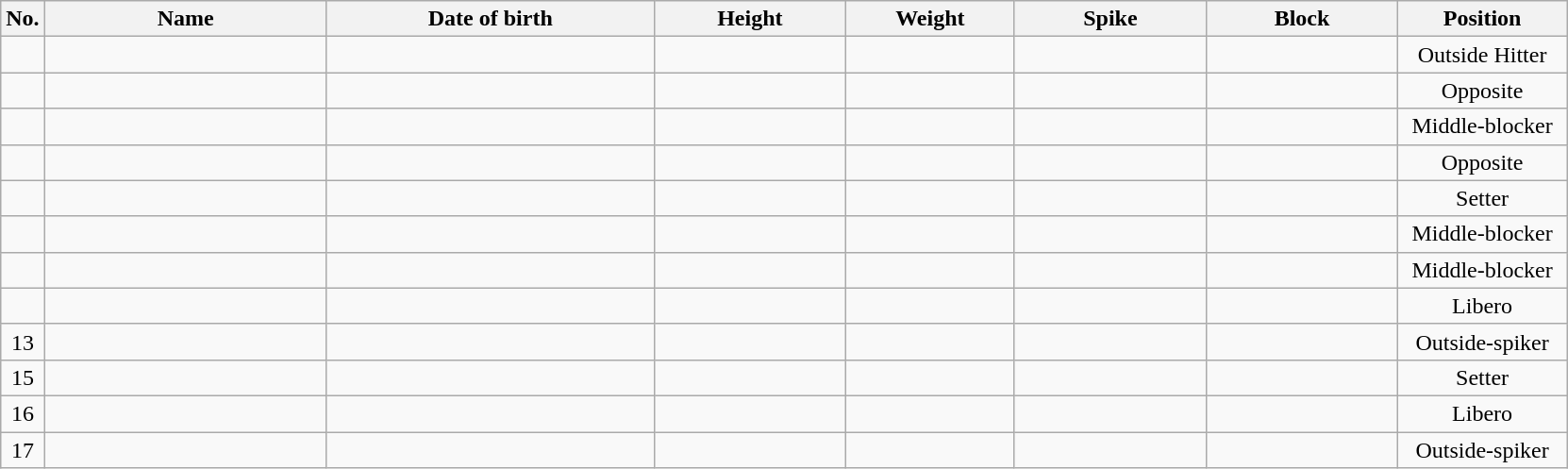<table class="wikitable sortable" style="font-size:100%; text-align:center;">
<tr>
<th>No.</th>
<th style="width:12em">Name</th>
<th style="width:14em">Date of birth</th>
<th style="width:8em">Height</th>
<th style="width:7em">Weight</th>
<th style="width:8em">Spike</th>
<th style="width:8em">Block</th>
<th style="width:7em">Position</th>
</tr>
<tr>
<td></td>
<td align=left> </td>
<td align=right></td>
<td></td>
<td></td>
<td></td>
<td></td>
<td>Outside Hitter</td>
</tr>
<tr>
<td></td>
<td align=left> </td>
<td align=right></td>
<td></td>
<td></td>
<td></td>
<td></td>
<td>Opposite</td>
</tr>
<tr>
<td></td>
<td align=left> </td>
<td align=right></td>
<td></td>
<td></td>
<td></td>
<td></td>
<td>Middle-blocker</td>
</tr>
<tr>
<td></td>
<td align=left> </td>
<td align=right></td>
<td></td>
<td></td>
<td></td>
<td></td>
<td>Opposite</td>
</tr>
<tr>
<td></td>
<td align=left> </td>
<td align=right></td>
<td></td>
<td></td>
<td></td>
<td></td>
<td>Setter</td>
</tr>
<tr>
<td></td>
<td align=left> </td>
<td align=right></td>
<td></td>
<td></td>
<td></td>
<td></td>
<td>Middle-blocker</td>
</tr>
<tr>
<td></td>
<td align=left> </td>
<td align=right></td>
<td></td>
<td></td>
<td></td>
<td></td>
<td>Middle-blocker</td>
</tr>
<tr>
<td></td>
<td align=left> </td>
<td align=right></td>
<td></td>
<td></td>
<td></td>
<td></td>
<td>Libero</td>
</tr>
<tr>
<td>13</td>
<td align=left> </td>
<td align=right></td>
<td></td>
<td></td>
<td></td>
<td></td>
<td>Outside-spiker</td>
</tr>
<tr>
<td>15</td>
<td align=left> </td>
<td align=right></td>
<td></td>
<td></td>
<td></td>
<td></td>
<td>Setter</td>
</tr>
<tr>
<td>16</td>
<td align=left> </td>
<td align=right></td>
<td></td>
<td></td>
<td></td>
<td></td>
<td>Libero</td>
</tr>
<tr>
<td>17</td>
<td align=left> </td>
<td align=right></td>
<td></td>
<td></td>
<td></td>
<td></td>
<td>Outside-spiker</td>
</tr>
</table>
